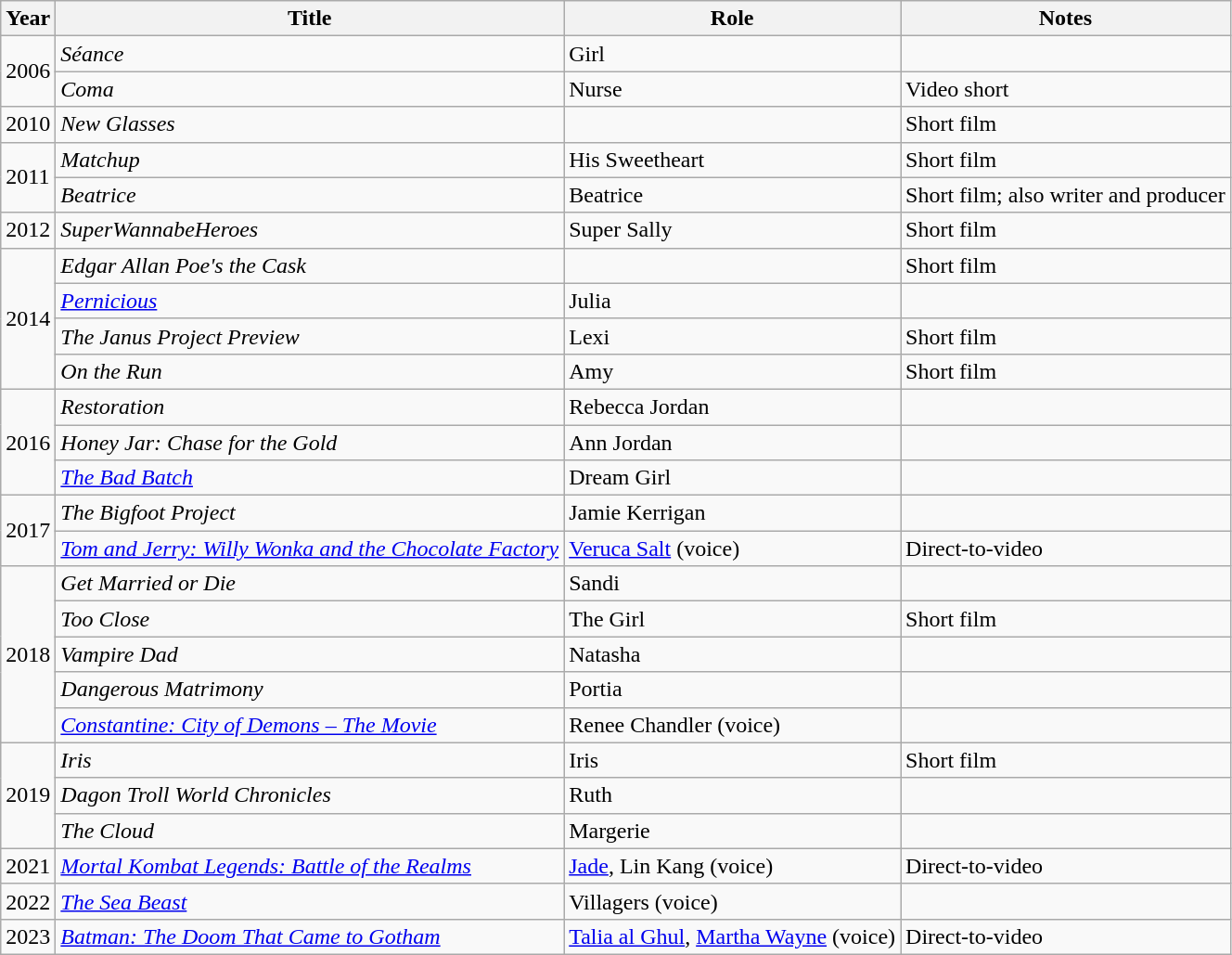<table class="wikitable plainrowheaders sortable">
<tr>
<th scope="col">Year</th>
<th scope="col">Title</th>
<th scope="col">Role</th>
<th scope="col" class="unsortable">Notes</th>
</tr>
<tr>
<td rowspan="2">2006</td>
<td><em>Séance</em></td>
<td>Girl</td>
<td></td>
</tr>
<tr>
<td><em>Coma</em></td>
<td>Nurse</td>
<td>Video short</td>
</tr>
<tr>
<td>2010</td>
<td><em>New Glasses</em></td>
<td></td>
<td>Short film</td>
</tr>
<tr>
<td rowspan="2">2011</td>
<td><em>Matchup</em></td>
<td>His Sweetheart</td>
<td>Short film</td>
</tr>
<tr>
<td><em>Beatrice</em></td>
<td>Beatrice</td>
<td>Short film; also writer and producer</td>
</tr>
<tr>
<td>2012</td>
<td><em>SuperWannabeHeroes</em></td>
<td>Super Sally</td>
<td>Short film</td>
</tr>
<tr>
<td rowspan="4">2014</td>
<td><em>Edgar Allan Poe's the Cask</em></td>
<td></td>
<td>Short film</td>
</tr>
<tr>
<td><em><a href='#'>Pernicious</a></em></td>
<td>Julia</td>
<td></td>
</tr>
<tr>
<td><em>The Janus Project Preview</em></td>
<td>Lexi</td>
<td>Short film</td>
</tr>
<tr>
<td><em>On the Run</em></td>
<td>Amy</td>
<td>Short film</td>
</tr>
<tr>
<td rowspan="3">2016</td>
<td><em>Restoration</em></td>
<td>Rebecca Jordan</td>
<td></td>
</tr>
<tr>
<td><em>Honey Jar: Chase for the Gold</em></td>
<td>Ann Jordan</td>
<td></td>
</tr>
<tr>
<td><em><a href='#'>The Bad Batch</a></em></td>
<td>Dream Girl</td>
<td></td>
</tr>
<tr>
<td rowspan="2">2017</td>
<td><em>The Bigfoot Project</em></td>
<td>Jamie Kerrigan</td>
<td></td>
</tr>
<tr>
<td><em><a href='#'>Tom and Jerry: Willy Wonka and the Chocolate Factory</a></em></td>
<td><a href='#'>Veruca Salt</a> (voice)</td>
<td>Direct-to-video</td>
</tr>
<tr>
<td rowspan="5">2018</td>
<td><em>Get Married or Die</em></td>
<td>Sandi</td>
<td></td>
</tr>
<tr>
<td><em>Too Close</em></td>
<td>The Girl</td>
<td>Short film</td>
</tr>
<tr>
<td><em>Vampire Dad</em></td>
<td>Natasha</td>
<td></td>
</tr>
<tr>
<td><em>Dangerous Matrimony </em></td>
<td>Portia</td>
<td></td>
</tr>
<tr>
<td><em><a href='#'>Constantine: City of Demons – The Movie</a></em></td>
<td>Renee Chandler (voice)</td>
<td></td>
</tr>
<tr>
<td rowspan="3">2019</td>
<td><em>Iris</em></td>
<td>Iris</td>
<td>Short film</td>
</tr>
<tr>
<td><em>Dagon Troll World Chronicles</em></td>
<td>Ruth</td>
<td></td>
</tr>
<tr>
<td><em>The Cloud</em></td>
<td>Margerie</td>
<td></td>
</tr>
<tr>
<td>2021</td>
<td><em><a href='#'>Mortal Kombat Legends: Battle of the Realms</a></em></td>
<td><a href='#'>Jade</a>, Lin Kang (voice)</td>
<td>Direct-to-video</td>
</tr>
<tr>
<td>2022</td>
<td><em><a href='#'>The Sea Beast</a></em></td>
<td>Villagers (voice)</td>
<td></td>
</tr>
<tr>
<td>2023</td>
<td><em><a href='#'>Batman: The Doom That Came to Gotham</a></em></td>
<td><a href='#'>Talia al Ghul</a>, <a href='#'>Martha Wayne</a> (voice)</td>
<td>Direct-to-video</td>
</tr>
</table>
